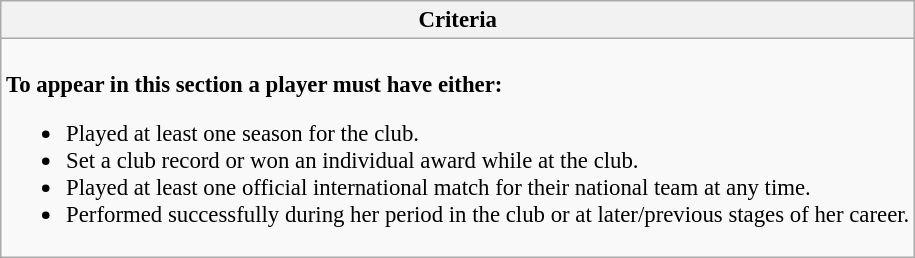<table class="wikitable collapsible collapsed" style="font-size:95%;">
<tr>
<th>Criteria</th>
</tr>
<tr>
<td><br><strong>To appear in this section a player must have either:</strong><ul><li>Played at least one season for the club.</li><li>Set a club record or won an individual award while at the club.</li><li>Played at least one official international match for their national team at any time.</li><li>Performed successfully during her period in the club or at later/previous stages of her career.</li></ul></td>
</tr>
</table>
